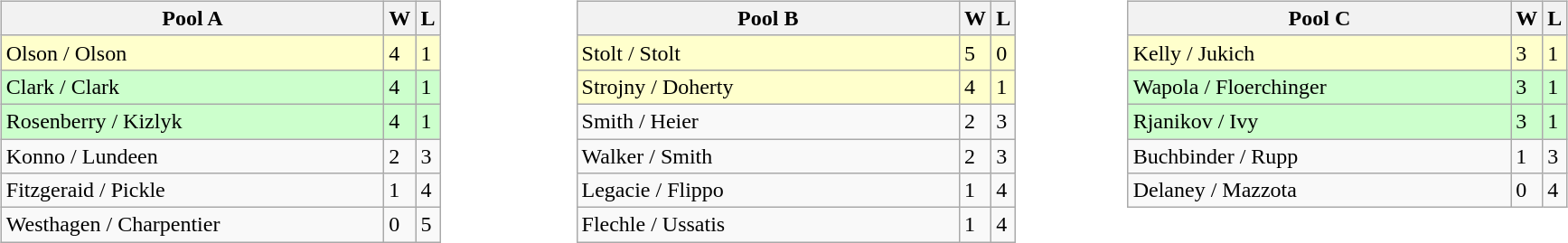<table>
<tr>
<td valign="top" width="10%"><br><table class="wikitable">
<tr>
<th width="275">Pool A</th>
<th>W</th>
<th>L</th>
</tr>
<tr bgcolor="#ffffcc">
<td>Olson / Olson</td>
<td>4</td>
<td>1</td>
</tr>
<tr bgcolor="#ccffcc">
<td>Clark / Clark</td>
<td>4</td>
<td>1</td>
</tr>
<tr bgcolor="#ccffcc">
<td>Rosenberry / Kizlyk</td>
<td>4</td>
<td>1</td>
</tr>
<tr>
<td>Konno / Lundeen</td>
<td>2</td>
<td>3</td>
</tr>
<tr>
<td>Fitzgeraid / Pickle</td>
<td>1</td>
<td>4</td>
</tr>
<tr>
<td>Westhagen / Charpentier</td>
<td>0</td>
<td>5</td>
</tr>
</table>
</td>
<td width="10%" valign="top"><br><table class="wikitable">
<tr>
<th width="275">Pool B</th>
<th>W</th>
<th>L</th>
</tr>
<tr bgcolor="#ffffcc">
<td>Stolt / Stolt</td>
<td>5</td>
<td>0</td>
</tr>
<tr bgcolor="#ffffcc">
<td>Strojny / Doherty</td>
<td>4</td>
<td>1</td>
</tr>
<tr>
<td>Smith / Heier</td>
<td>2</td>
<td>3</td>
</tr>
<tr>
<td>Walker / Smith</td>
<td>2</td>
<td>3</td>
</tr>
<tr>
<td>Legacie / Flippo</td>
<td>1</td>
<td>4</td>
</tr>
<tr>
<td>Flechle / Ussatis</td>
<td>1</td>
<td>4</td>
</tr>
</table>
</td>
<td width="10%" valign="top"><br><table class="wikitable">
<tr>
<th width="275">Pool C</th>
<th>W</th>
<th>L</th>
</tr>
<tr bgcolor="#ffffcc">
<td>Kelly / Jukich</td>
<td>3</td>
<td>1</td>
</tr>
<tr bgcolor="#ccffcc">
<td>Wapola / Floerchinger</td>
<td>3</td>
<td>1</td>
</tr>
<tr bgcolor="#ccffcc">
<td>Rjanikov / Ivy</td>
<td>3</td>
<td>1</td>
</tr>
<tr>
<td>Buchbinder / Rupp</td>
<td>1</td>
<td>3</td>
</tr>
<tr>
<td>Delaney / Mazzota</td>
<td>0</td>
<td>4</td>
</tr>
</table>
</td>
</tr>
</table>
